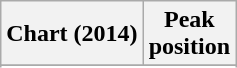<table class="wikitable sortable plainrowheaders">
<tr>
<th scope="col">Chart (2014)</th>
<th scope="col">Peak<br>position</th>
</tr>
<tr>
</tr>
<tr>
</tr>
<tr>
</tr>
<tr>
</tr>
<tr>
</tr>
</table>
